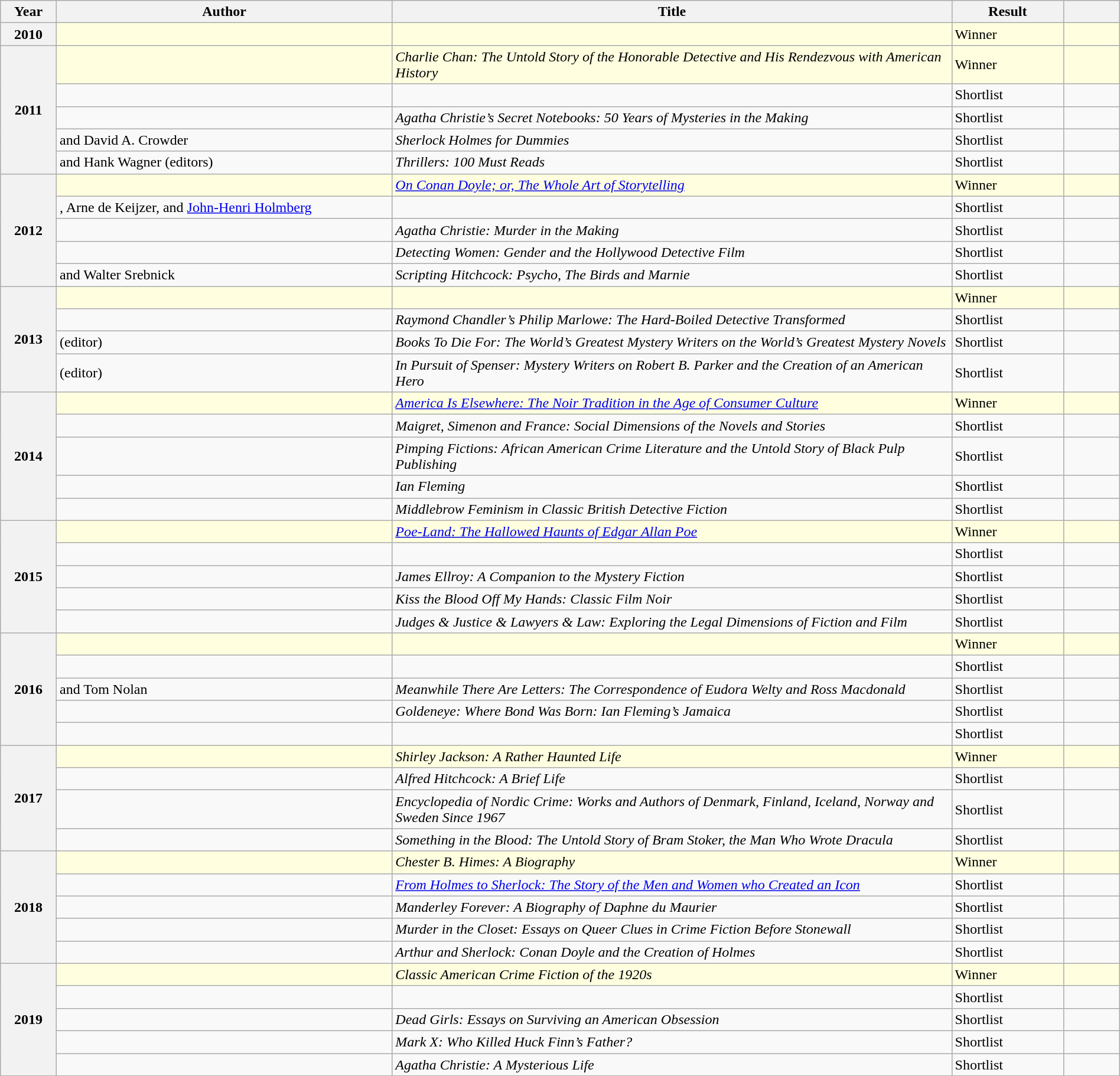<table class="wikitable sortable mw-collapsible" style="width:100%">
<tr>
<th scope="col" width="5%">Year</th>
<th scope="col" width="30%">Author</th>
<th scope="col" width="50%">Title</th>
<th scope="col" width="10%">Result</th>
<th scope="col" width="5%"></th>
</tr>
<tr style="background:lightyellow;">
<th>2010</th>
<td></td>
<td><em></em></td>
<td>Winner</td>
<td></td>
</tr>
<tr style="background:lightyellow;">
<th rowspan="5">2011</th>
<td></td>
<td><em>Charlie Chan: The Untold Story of the Honorable Detective and His Rendezvous with American History</em></td>
<td>Winner</td>
<td></td>
</tr>
<tr>
<td></td>
<td></td>
<td>Shortlist</td>
<td></td>
</tr>
<tr>
<td></td>
<td><em>Agatha Christie’s Secret Notebooks: 50 Years of Mysteries in the Making</em></td>
<td>Shortlist</td>
<td></td>
</tr>
<tr>
<td> and David A. Crowder</td>
<td><em>Sherlock Holmes for Dummies</em></td>
<td>Shortlist</td>
<td></td>
</tr>
<tr>
<td> and Hank Wagner (editors)</td>
<td><em>Thrillers: 100 Must Reads</em></td>
<td>Shortlist</td>
<td></td>
</tr>
<tr style="background:lightyellow;">
<th rowspan="5">2012</th>
<td></td>
<td><em><a href='#'>On Conan Doyle; or, The Whole Art of Storytelling</a></em></td>
<td>Winner</td>
<td></td>
</tr>
<tr>
<td>, Arne de Keijzer, and <a href='#'>John-Henri Holmberg</a></td>
<td><em></em></td>
<td>Shortlist</td>
<td></td>
</tr>
<tr>
<td></td>
<td><em>Agatha Christie: Murder in the Making</em></td>
<td>Shortlist</td>
<td></td>
</tr>
<tr>
<td></td>
<td><em>Detecting Women: Gender and the Hollywood Detective Film</em></td>
<td>Shortlist</td>
<td></td>
</tr>
<tr>
<td>   and Walter Srebnick</td>
<td><em>Scripting Hitchcock: Psycho, The Birds and Marnie</em></td>
<td>Shortlist</td>
<td></td>
</tr>
<tr style="background:lightyellow;">
<th rowspan="4">2013</th>
<td></td>
<td><em></em></td>
<td>Winner</td>
<td></td>
</tr>
<tr>
<td></td>
<td><em>Raymond Chandler’s Philip Marlowe: The Hard-Boiled Detective Transformed</em></td>
<td>Shortlist</td>
<td></td>
</tr>
<tr>
<td> (editor)</td>
<td><em>Books To Die For: The World’s Greatest Mystery Writers on the World’s Greatest Mystery Novels</em></td>
<td>Shortlist</td>
<td></td>
</tr>
<tr>
<td> (editor)</td>
<td><em>In Pursuit of Spenser: Mystery Writers on Robert B. Parker and the Creation of an American Hero</em></td>
<td>Shortlist</td>
<td></td>
</tr>
<tr style="background:lightyellow;">
<th rowspan="5">2014</th>
<td></td>
<td><em><a href='#'>America Is Elsewhere: The Noir Tradition in the Age of Consumer Culture</a></em></td>
<td>Winner</td>
<td></td>
</tr>
<tr>
<td></td>
<td><em>Maigret, Simenon and France: Social Dimensions of the Novels and Stories</em></td>
<td>Shortlist</td>
<td></td>
</tr>
<tr>
<td></td>
<td><em>Pimping Fictions: African American Crime Literature and the Untold Story of Black Pulp Publishing</em></td>
<td>Shortlist</td>
<td></td>
</tr>
<tr>
<td></td>
<td><em>Ian Fleming</em></td>
<td>Shortlist</td>
<td></td>
</tr>
<tr>
<td></td>
<td><em>Middlebrow Feminism in Classic British Detective Fiction</em></td>
<td>Shortlist</td>
<td></td>
</tr>
<tr style="background:lightyellow;">
<th rowspan="5">2015</th>
<td></td>
<td><em><a href='#'>Poe-Land: The Hallowed Haunts of Edgar Allan Poe</a></em></td>
<td>Winner</td>
<td></td>
</tr>
<tr>
<td></td>
<td><em></em></td>
<td>Shortlist</td>
<td></td>
</tr>
<tr>
<td></td>
<td><em>James Ellroy: A Companion to the Mystery Fiction</em></td>
<td>Shortlist</td>
<td></td>
</tr>
<tr>
<td></td>
<td><em>Kiss the Blood Off My Hands: Classic Film Noir</em></td>
<td>Shortlist</td>
<td></td>
</tr>
<tr>
<td></td>
<td><em>Judges & Justice & Lawyers & Law: Exploring the Legal Dimensions of Fiction and Film</em></td>
<td>Shortlist</td>
<td></td>
</tr>
<tr style="background:lightyellow;">
<th rowspan="5">2016</th>
<td></td>
<td><em></em></td>
<td>Winner</td>
<td></td>
</tr>
<tr>
<td></td>
<td></td>
<td>Shortlist</td>
<td></td>
</tr>
<tr>
<td>  and Tom Nolan</td>
<td><em>Meanwhile There Are Letters: The Correspondence of Eudora Welty and Ross Macdonald</em></td>
<td>Shortlist</td>
<td></td>
</tr>
<tr>
<td></td>
<td><em>Goldeneye: Where Bond Was Born: Ian Fleming’s Jamaica</em></td>
<td>Shortlist</td>
<td></td>
</tr>
<tr>
<td></td>
<td></td>
<td>Shortlist</td>
<td></td>
</tr>
<tr style="background:lightyellow;">
<th rowspan="4">2017</th>
<td></td>
<td><em>Shirley Jackson: A Rather Haunted Life</em></td>
<td>Winner</td>
<td></td>
</tr>
<tr>
<td></td>
<td><em>Alfred Hitchcock: A Brief Life</em></td>
<td>Shortlist</td>
<td></td>
</tr>
<tr>
<td></td>
<td><em>Encyclopedia of Nordic Crime: Works and Authors of Denmark, Finland, Iceland, Norway and Sweden Since 1967</em></td>
<td>Shortlist</td>
<td></td>
</tr>
<tr>
<td></td>
<td><em>Something in the Blood: The Untold Story of Bram Stoker, the Man Who Wrote Dracula</em></td>
<td>Shortlist</td>
<td></td>
</tr>
<tr style="background:lightyellow;">
<th rowspan="5">2018</th>
<td></td>
<td><em>Chester B. Himes: A Biography</em></td>
<td>Winner</td>
<td></td>
</tr>
<tr>
<td></td>
<td><em><a href='#'>From Holmes to Sherlock: The Story of the Men and Women who Created an Icon</a></em></td>
<td>Shortlist</td>
<td></td>
</tr>
<tr>
<td></td>
<td><em>Manderley Forever: A Biography of Daphne du Maurier</em></td>
<td>Shortlist</td>
<td></td>
</tr>
<tr>
<td></td>
<td><em>Murder in the Closet: Essays on Queer Clues in Crime Fiction Before Stonewall</em></td>
<td>Shortlist</td>
<td></td>
</tr>
<tr>
<td></td>
<td><em>Arthur and Sherlock: Conan Doyle and the Creation of Holmes</em></td>
<td>Shortlist</td>
<td></td>
</tr>
<tr style="background:lightyellow;">
<th rowspan="5">2019</th>
<td></td>
<td><em>Classic American Crime Fiction of the 1920s</em></td>
<td>Winner</td>
<td></td>
</tr>
<tr>
<td></td>
<td></td>
<td>Shortlist</td>
<td></td>
</tr>
<tr>
<td></td>
<td><em>Dead Girls: Essays on Surviving an American Obsession</em></td>
<td>Shortlist</td>
<td></td>
</tr>
<tr>
<td></td>
<td><em>Mark X: Who Killed Huck Finn’s Father?</em></td>
<td>Shortlist</td>
<td></td>
</tr>
<tr>
<td></td>
<td><em>Agatha Christie: A Mysterious Life</em></td>
<td>Shortlist</td>
<td></td>
</tr>
</table>
